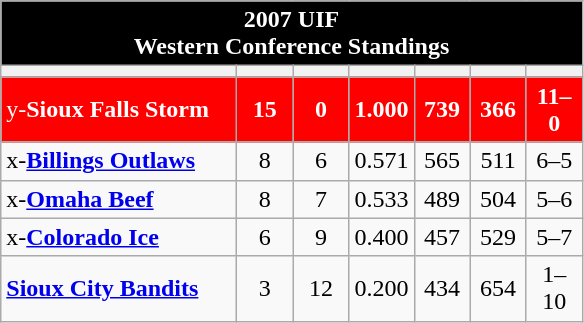<table class="wikitable" style="text-align:center;vertical-align: top">
<tr style="background: BLACK; color:white;">
<td colspan="10" style="vertical-align:middle;"><strong>2007 UIF</strong><br><strong>Western Conference Standings</strong></td>
</tr>
<tr>
<th style="width:150px;"></th>
<th width="30"></th>
<th width="30"></th>
<th width="30"></th>
<th width="30"></th>
<th width="30"></th>
<th width="30"></th>
</tr>
<tr style="background:Red;color:White">
<td align=left>y-<strong>Sioux Falls Storm</strong></td>
<td><strong>15</strong></td>
<td><strong>0</strong></td>
<td><strong>1.000</strong></td>
<td><strong>739</strong></td>
<td><strong>366</strong></td>
<td><strong>11–0</strong></td>
</tr>
<tr>
<td align=left>x-<strong><a href='#'>Billings Outlaws</a></strong></td>
<td>8</td>
<td>6</td>
<td>0.571</td>
<td>565</td>
<td>511</td>
<td>6–5</td>
</tr>
<tr>
<td align=left>x-<strong><a href='#'>Omaha Beef</a></strong></td>
<td>8</td>
<td>7</td>
<td>0.533</td>
<td>489</td>
<td>504</td>
<td>5–6</td>
</tr>
<tr>
<td align=left>x-<strong><a href='#'>Colorado Ice</a></strong></td>
<td>6</td>
<td>9</td>
<td>0.400</td>
<td>457</td>
<td>529</td>
<td>5–7</td>
</tr>
<tr>
<td align=left><strong><a href='#'>Sioux City Bandits</a></strong></td>
<td>3</td>
<td>12</td>
<td>0.200</td>
<td>434</td>
<td>654</td>
<td>1–10</td>
</tr>
</table>
